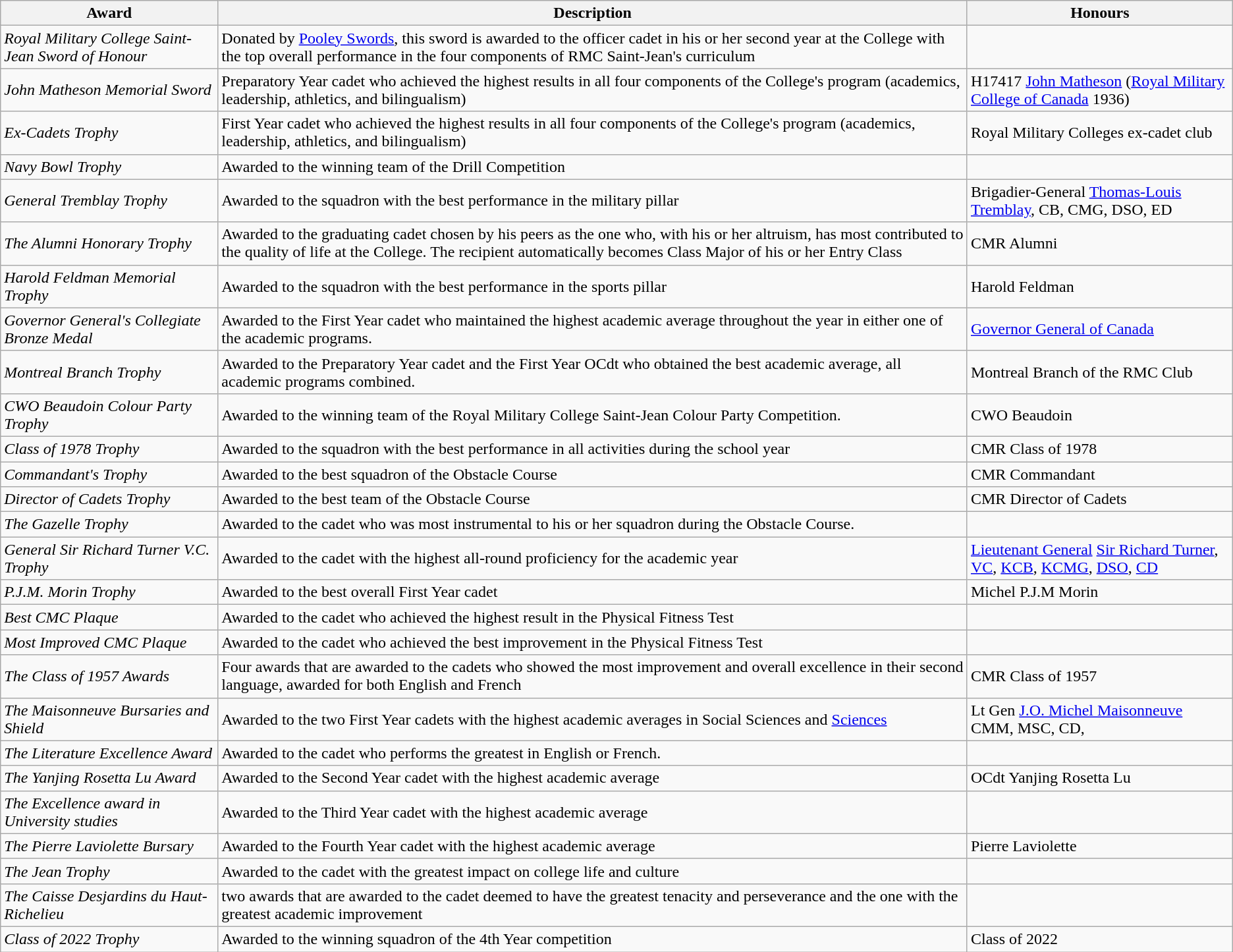<table class="wikitable">
<tr>
<th>Award</th>
<th>Description</th>
<th>Honours</th>
</tr>
<tr>
<td><em>Royal Military College Saint-Jean Sword of Honour</em></td>
<td>Donated by <a href='#'>Pooley Swords</a>, this sword is awarded to the officer cadet in his or her second year at the College with the top overall performance in the four components of RMC Saint-Jean's curriculum</td>
<td></td>
</tr>
<tr>
<td><em>John Matheson Memorial Sword</em></td>
<td>Preparatory Year cadet who achieved the highest results in all four components of the College's program (academics, leadership, athletics, and bilingualism)</td>
<td>H17417 <a href='#'>John Matheson</a> (<a href='#'>Royal Military College of Canada</a> 1936)</td>
</tr>
<tr>
<td><em>Ex-Cadets Trophy</em></td>
<td>First Year cadet who achieved the highest results in all four components of the College's program (academics, leadership, athletics, and bilingualism)</td>
<td>Royal Military Colleges ex-cadet club</td>
</tr>
<tr>
<td><em>Navy Bowl Trophy</em></td>
<td>Awarded to the winning team of the Drill Competition</td>
<td></td>
</tr>
<tr>
<td><em>General Tremblay Trophy</em></td>
<td>Awarded to the squadron with the best performance in the military pillar</td>
<td>Brigadier-General <a href='#'>Thomas-Louis Tremblay</a>, CB, CMG, DSO, ED</td>
</tr>
<tr>
<td><em>The Alumni Honorary Trophy</em></td>
<td>Awarded to the graduating cadet chosen by his peers as the one who, with his or her altruism, has most contributed to the quality of life at the College. The recipient automatically becomes Class Major of his or her Entry Class</td>
<td>CMR Alumni</td>
</tr>
<tr>
<td><em>Harold Feldman Memorial Trophy</em></td>
<td>Awarded to the squadron with the best performance in the sports pillar</td>
<td>Harold Feldman</td>
</tr>
<tr>
<td><em>Governor General's Collegiate Bronze Medal</em></td>
<td>Awarded to the First Year cadet who maintained the highest academic average throughout the year in either one of the academic programs.</td>
<td><a href='#'>Governor General of Canada</a></td>
</tr>
<tr>
<td><em>Montreal Branch Trophy</em></td>
<td>Awarded to the Preparatory Year cadet and the First Year OCdt who obtained the best academic average, all academic programs combined.</td>
<td>Montreal Branch of the RMC Club</td>
</tr>
<tr>
<td><em>CWO Beaudoin Colour Party Trophy</em></td>
<td>Awarded to the winning team of the Royal Military College Saint-Jean Colour Party Competition.</td>
<td>CWO Beaudoin</td>
</tr>
<tr>
<td><em>Class of 1978 Trophy</em></td>
<td>Awarded to the squadron with the best performance in all activities during the school year</td>
<td>CMR Class of 1978</td>
</tr>
<tr>
<td><em>Commandant's Trophy</em></td>
<td>Awarded to the best squadron of the Obstacle Course</td>
<td>CMR Commandant</td>
</tr>
<tr>
<td><em>Director of Cadets Trophy</em></td>
<td>Awarded to the best team of the Obstacle Course</td>
<td>CMR Director of Cadets</td>
</tr>
<tr>
<td><em>The Gazelle Trophy</em></td>
<td>Awarded to the cadet who was most instrumental to his or her squadron during the Obstacle Course.</td>
<td></td>
</tr>
<tr>
<td><em>General Sir Richard Turner V.C. Trophy</em></td>
<td>Awarded to the cadet with the highest all-round proficiency for the academic year</td>
<td><a href='#'>Lieutenant General</a> <a href='#'>Sir Richard Turner</a>, <a href='#'>VC</a>, <a href='#'>KCB</a>, <a href='#'>KCMG</a>, <a href='#'>DSO</a>, <a href='#'>CD</a></td>
</tr>
<tr>
<td><em>P.J.M. Morin Trophy</em></td>
<td>Awarded to the best overall First Year cadet</td>
<td>Michel P.J.M Morin</td>
</tr>
<tr>
<td><em>Best CMC Plaque</em></td>
<td>Awarded to the cadet who achieved the highest result in the Physical Fitness Test</td>
<td></td>
</tr>
<tr>
<td><em>Most Improved CMC Plaque</em></td>
<td>Awarded to the cadet who achieved the best improvement in the Physical Fitness Test</td>
<td></td>
</tr>
<tr>
<td><em>The Class of 1957 Awards</em></td>
<td>Four awards that are awarded to the cadets who showed the most improvement and overall excellence in their second language, awarded for both English and French</td>
<td>CMR Class of 1957</td>
</tr>
<tr>
<td><em>The Maisonneuve Bursaries and Shield</em></td>
<td>Awarded to the two First Year cadets with the highest academic averages in Social Sciences and <a href='#'>Sciences</a></td>
<td>Lt Gen <a href='#'>J.O. Michel Maisonneuve</a> CMM, MSC, CD,</td>
</tr>
<tr>
<td><em>The Literature Excellence Award</em></td>
<td>Awarded to the cadet who performs the greatest in English or French.</td>
<td></td>
</tr>
<tr>
<td><em>The Yanjing Rosetta Lu Award</em></td>
<td>Awarded to the Second Year cadet with the highest academic average</td>
<td>OCdt Yanjing Rosetta Lu</td>
</tr>
<tr>
<td><em>The Excellence award in University studies</em></td>
<td>Awarded to the Third Year cadet with the highest academic average</td>
<td></td>
</tr>
<tr>
<td><em>The Pierre Laviolette Bursary</em></td>
<td>Awarded to the Fourth Year cadet with the highest academic average</td>
<td>Pierre Laviolette</td>
</tr>
<tr>
<td><em>The Jean Trophy</em></td>
<td>Awarded to the cadet with the greatest impact on college life and culture</td>
<td></td>
</tr>
<tr>
<td><em>The Caisse Desjardins du Haut-Richelieu</em></td>
<td>two awards that are awarded to the cadet deemed to have the greatest tenacity and perseverance and the one with the greatest academic improvement</td>
<td></td>
</tr>
<tr>
<td><em>Class of 2022 Trophy</em></td>
<td>Awarded to the winning squadron of the 4th Year competition</td>
<td>Class of 2022</td>
</tr>
</table>
